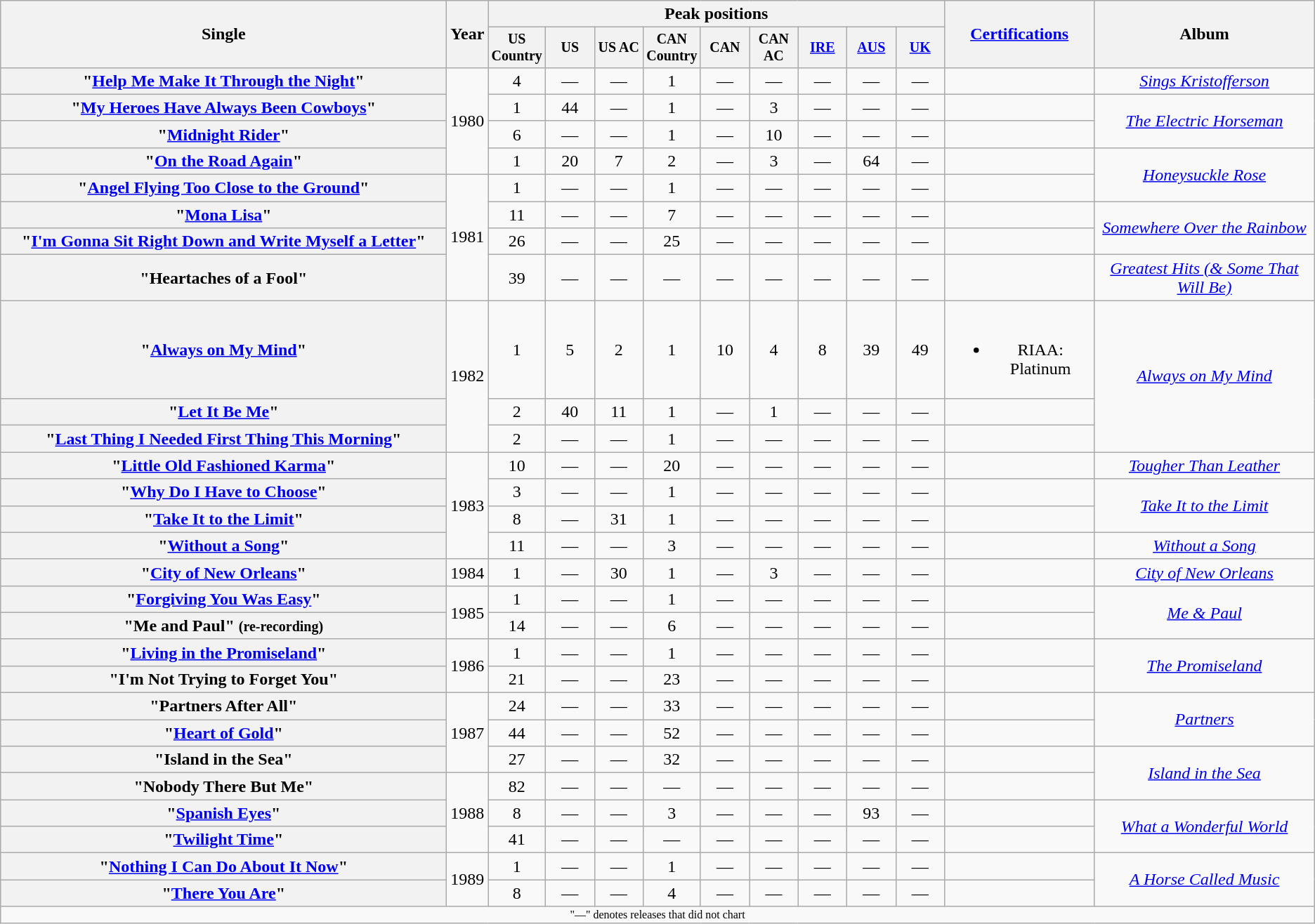<table class="wikitable plainrowheaders" style="text-align:center;">
<tr>
<th rowspan="2" style="width:26em;">Single</th>
<th rowspan="2">Year</th>
<th colspan="9">Peak positions</th>
<th rowspan="2"><a href='#'>Certifications</a></th>
<th rowspan="2">Album</th>
</tr>
<tr style="font-size:smaller;">
<th width="40">US Country<br></th>
<th width="40">US<br></th>
<th width="40">US AC</th>
<th width="40">CAN Country<br></th>
<th width="40">CAN<br></th>
<th width="40">CAN AC<br></th>
<th width="40"><a href='#'>IRE</a></th>
<th width="40"><a href='#'>AUS</a><br></th>
<th width="40"><a href='#'>UK</a></th>
</tr>
<tr>
<th scope="row">"<a href='#'>Help Me Make It Through the Night</a>"</th>
<td rowspan="4">1980</td>
<td>4</td>
<td>—</td>
<td>—</td>
<td>1</td>
<td>—</td>
<td>—</td>
<td>—</td>
<td>—</td>
<td>—</td>
<td></td>
<td><em><a href='#'>Sings Kristofferson</a></em></td>
</tr>
<tr>
<th scope="row">"<a href='#'>My Heroes Have Always Been Cowboys</a>"</th>
<td>1</td>
<td>44</td>
<td>—</td>
<td>1</td>
<td>—</td>
<td>3</td>
<td>—</td>
<td>—</td>
<td>—</td>
<td></td>
<td rowspan="2"><em><a href='#'>The Electric Horseman</a></em></td>
</tr>
<tr>
<th scope="row">"<a href='#'>Midnight Rider</a>"</th>
<td>6</td>
<td>—</td>
<td>—</td>
<td>1</td>
<td>—</td>
<td>10</td>
<td>—</td>
<td>—</td>
<td>—</td>
<td></td>
</tr>
<tr>
<th scope="row">"<a href='#'>On the Road Again</a>"</th>
<td>1</td>
<td>20</td>
<td>7</td>
<td>2</td>
<td>—</td>
<td>3</td>
<td>—</td>
<td>64</td>
<td>—</td>
<td></td>
<td rowspan="2"><em><a href='#'>Honeysuckle Rose</a></em></td>
</tr>
<tr>
<th scope="row">"<a href='#'>Angel Flying Too Close to the Ground</a>"</th>
<td rowspan="4">1981</td>
<td>1</td>
<td>—</td>
<td>—</td>
<td>1</td>
<td>—</td>
<td>—</td>
<td>—</td>
<td>—</td>
<td>—</td>
<td></td>
</tr>
<tr>
<th scope="row">"<a href='#'>Mona Lisa</a>"</th>
<td>11</td>
<td>—</td>
<td>—</td>
<td>7</td>
<td>—</td>
<td>—</td>
<td>—</td>
<td>—</td>
<td>—</td>
<td></td>
<td rowspan="2"><em><a href='#'>Somewhere Over the Rainbow</a></em></td>
</tr>
<tr>
<th scope="row">"<a href='#'>I'm Gonna Sit Right Down and Write Myself a Letter</a>"</th>
<td>26</td>
<td>—</td>
<td>—</td>
<td>25</td>
<td>—</td>
<td>—</td>
<td>—</td>
<td>—</td>
<td>—</td>
<td></td>
</tr>
<tr>
<th scope="row">"Heartaches of a Fool"</th>
<td>39</td>
<td>—</td>
<td>—</td>
<td>—</td>
<td>—</td>
<td>—</td>
<td>—</td>
<td>—</td>
<td>—</td>
<td></td>
<td><em><a href='#'>Greatest Hits (& Some That Will Be)</a></em></td>
</tr>
<tr>
<th scope="row">"<a href='#'>Always on My Mind</a>"</th>
<td rowspan="3">1982</td>
<td>1</td>
<td>5</td>
<td>2</td>
<td>1</td>
<td>10</td>
<td>4</td>
<td>8</td>
<td>39</td>
<td>49</td>
<td><br><ul><li>RIAA: Platinum</li></ul></td>
<td rowspan="3"><em><a href='#'>Always on My Mind</a></em></td>
</tr>
<tr>
<th scope="row">"<a href='#'>Let It Be Me</a>"</th>
<td>2</td>
<td>40</td>
<td>11</td>
<td>1</td>
<td>—</td>
<td>1</td>
<td>—</td>
<td>—</td>
<td>—</td>
<td></td>
</tr>
<tr>
<th scope="row">"<a href='#'>Last Thing I Needed First Thing This Morning</a>"</th>
<td>2</td>
<td>—</td>
<td>—</td>
<td>1</td>
<td>—</td>
<td>—</td>
<td>—</td>
<td>—</td>
<td>—</td>
<td></td>
</tr>
<tr>
<th scope="row">"<a href='#'>Little Old Fashioned Karma</a>"</th>
<td rowspan="4">1983</td>
<td>10</td>
<td>—</td>
<td>—</td>
<td>20</td>
<td>—</td>
<td>—</td>
<td>—</td>
<td>—</td>
<td>—</td>
<td></td>
<td><em><a href='#'>Tougher Than Leather</a></em></td>
</tr>
<tr>
<th scope="row">"<a href='#'>Why Do I Have to Choose</a>"</th>
<td>3</td>
<td>—</td>
<td>—</td>
<td>1</td>
<td>—</td>
<td>—</td>
<td>—</td>
<td>—</td>
<td>—</td>
<td></td>
<td rowspan="2"><em><a href='#'>Take It to the Limit</a></em></td>
</tr>
<tr>
<th scope="row">"<a href='#'>Take It to the Limit</a>" </th>
<td>8</td>
<td>—</td>
<td>31</td>
<td>1</td>
<td>—</td>
<td>—</td>
<td>—</td>
<td>—</td>
<td>—</td>
<td></td>
</tr>
<tr>
<th scope="row">"<a href='#'>Without a Song</a>"</th>
<td>11</td>
<td>—</td>
<td>—</td>
<td>3</td>
<td>—</td>
<td>—</td>
<td>—</td>
<td>—</td>
<td>—</td>
<td></td>
<td><em><a href='#'>Without a Song</a></em></td>
</tr>
<tr>
<th scope="row">"<a href='#'>City of New Orleans</a>"</th>
<td>1984</td>
<td>1</td>
<td>—</td>
<td>30</td>
<td>1</td>
<td>—</td>
<td>3</td>
<td>—</td>
<td>—</td>
<td>—</td>
<td></td>
<td><em><a href='#'>City of New Orleans</a></em></td>
</tr>
<tr>
<th scope="row">"<a href='#'>Forgiving You Was Easy</a>"</th>
<td rowspan="2">1985</td>
<td>1</td>
<td>—</td>
<td>—</td>
<td>1</td>
<td>—</td>
<td>—</td>
<td>—</td>
<td>—</td>
<td>—</td>
<td></td>
<td rowspan="2"><em><a href='#'>Me & Paul</a></em></td>
</tr>
<tr>
<th scope="row">"Me and Paul" <small>(re-recording)</small></th>
<td>14</td>
<td>—</td>
<td>—</td>
<td>6</td>
<td>—</td>
<td>—</td>
<td>—</td>
<td>—</td>
<td>—</td>
<td></td>
</tr>
<tr>
<th scope="row">"<a href='#'>Living in the Promiseland</a>"</th>
<td rowspan="2">1986</td>
<td>1</td>
<td>—</td>
<td>—</td>
<td>1</td>
<td>—</td>
<td>—</td>
<td>—</td>
<td>—</td>
<td>—</td>
<td></td>
<td rowspan="2"><em><a href='#'>The Promiseland</a></em></td>
</tr>
<tr>
<th scope="row">"I'm Not Trying to Forget You"</th>
<td>21</td>
<td>—</td>
<td>—</td>
<td>23</td>
<td>—</td>
<td>—</td>
<td>—</td>
<td>—</td>
<td>—</td>
<td></td>
</tr>
<tr>
<th scope="row">"Partners After All"</th>
<td rowspan="3">1987</td>
<td>24</td>
<td>—</td>
<td>—</td>
<td>33</td>
<td>—</td>
<td>—</td>
<td>—</td>
<td>—</td>
<td>—</td>
<td></td>
<td rowspan="2"><em><a href='#'>Partners</a></em></td>
</tr>
<tr>
<th scope="row">"<a href='#'>Heart of Gold</a>"</th>
<td>44</td>
<td>—</td>
<td>—</td>
<td>52</td>
<td>—</td>
<td>—</td>
<td>—</td>
<td>—</td>
<td>—</td>
<td></td>
</tr>
<tr>
<th scope="row">"Island in the Sea"</th>
<td>27</td>
<td>—</td>
<td>—</td>
<td>32</td>
<td>—</td>
<td>—</td>
<td>—</td>
<td>—</td>
<td>—</td>
<td></td>
<td rowspan="2"><em><a href='#'>Island in the Sea</a></em></td>
</tr>
<tr>
<th scope="row">"Nobody There But Me"</th>
<td rowspan="3">1988</td>
<td>82</td>
<td>—</td>
<td>—</td>
<td>—</td>
<td>—</td>
<td>—</td>
<td>—</td>
<td>—</td>
<td>—</td>
<td></td>
</tr>
<tr>
<th scope="row">"<a href='#'>Spanish Eyes</a>" </th>
<td>8</td>
<td>—</td>
<td>—</td>
<td>3</td>
<td>—</td>
<td>—</td>
<td>—</td>
<td>93</td>
<td>—</td>
<td></td>
<td rowspan="2"><em><a href='#'>What a Wonderful World</a></em></td>
</tr>
<tr>
<th scope="row">"<a href='#'>Twilight Time</a>"</th>
<td>41</td>
<td>—</td>
<td>—</td>
<td>—</td>
<td>—</td>
<td>—</td>
<td>—</td>
<td>—</td>
<td>—</td>
<td></td>
</tr>
<tr>
<th scope="row">"<a href='#'>Nothing I Can Do About It Now</a>"</th>
<td rowspan="2">1989</td>
<td>1</td>
<td>—</td>
<td>—</td>
<td>1</td>
<td>—</td>
<td>—</td>
<td>—</td>
<td>—</td>
<td>—</td>
<td></td>
<td rowspan="2"><em><a href='#'>A Horse Called Music</a></em></td>
</tr>
<tr>
<th scope="row">"<a href='#'>There You Are</a>"</th>
<td>8</td>
<td>—</td>
<td>—</td>
<td>4</td>
<td>—</td>
<td>—</td>
<td>—</td>
<td>—</td>
<td>—</td>
<td></td>
</tr>
<tr>
<td colspan="13" style="font-size:8pt">"—" denotes releases that did not chart</td>
</tr>
</table>
